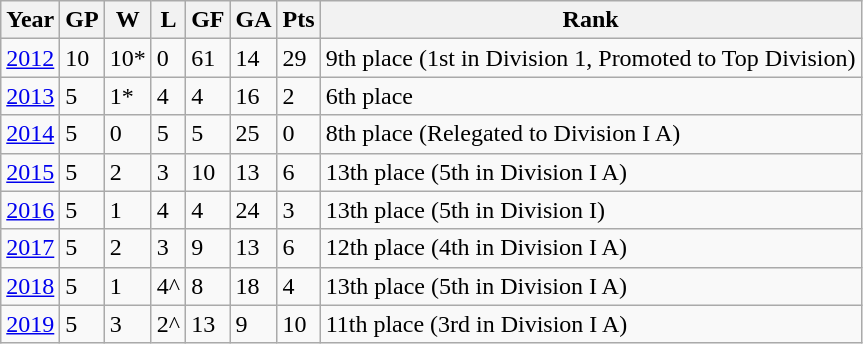<table class="wikitable">
<tr>
<th>Year</th>
<th>GP</th>
<th>W</th>
<th>L</th>
<th>GF</th>
<th>GA</th>
<th>Pts</th>
<th>Rank</th>
</tr>
<tr>
<td><a href='#'>2012</a></td>
<td>10</td>
<td>10*</td>
<td>0</td>
<td>61</td>
<td>14</td>
<td>29</td>
<td>9th place (1st in Division 1, Promoted to Top Division)</td>
</tr>
<tr>
<td><a href='#'>2013</a></td>
<td>5</td>
<td>1*</td>
<td>4</td>
<td>4</td>
<td>16</td>
<td>2</td>
<td>6th place</td>
</tr>
<tr>
<td><a href='#'>2014</a></td>
<td>5</td>
<td>0</td>
<td>5</td>
<td>5</td>
<td>25</td>
<td>0</td>
<td>8th place (Relegated to Division I A)</td>
</tr>
<tr>
<td><a href='#'>2015</a></td>
<td>5</td>
<td>2</td>
<td>3</td>
<td>10</td>
<td>13</td>
<td>6</td>
<td>13th place (5th in Division I A)</td>
</tr>
<tr>
<td><a href='#'>2016</a></td>
<td>5</td>
<td>1</td>
<td>4</td>
<td>4</td>
<td>24</td>
<td>3</td>
<td>13th place (5th in Division I)</td>
</tr>
<tr>
<td><a href='#'>2017</a></td>
<td>5</td>
<td>2</td>
<td>3</td>
<td>9</td>
<td>13</td>
<td>6</td>
<td>12th place (4th in Division I A)</td>
</tr>
<tr>
<td><a href='#'>2018</a></td>
<td>5</td>
<td>1</td>
<td>4^</td>
<td>8</td>
<td>18</td>
<td>4</td>
<td>13th place (5th in Division I A)</td>
</tr>
<tr>
<td><a href='#'>2019</a></td>
<td>5</td>
<td>3</td>
<td>2^</td>
<td>13</td>
<td>9</td>
<td>10</td>
<td>11th place (3rd in Division I A)</td>
</tr>
</table>
